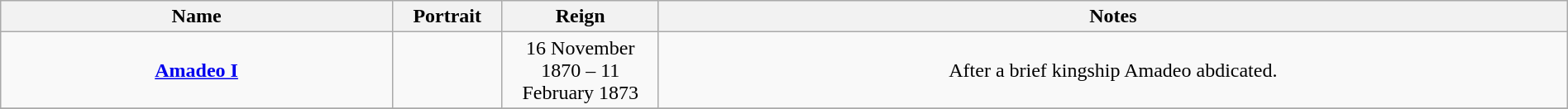<table style="text-align:center; width:100%" class="wikitable">
<tr>
<th width=25%>Name</th>
<th width=105px>Portrait</th>
<th width=10%>Reign</th>
<th width=58%>Notes</th>
</tr>
<tr>
<td><strong><a href='#'>Amadeo I</a></strong></td>
<td></td>
<td>16 November 1870 – 11 February 1873</td>
<td>After a brief kingship Amadeo abdicated.</td>
</tr>
<tr>
</tr>
</table>
